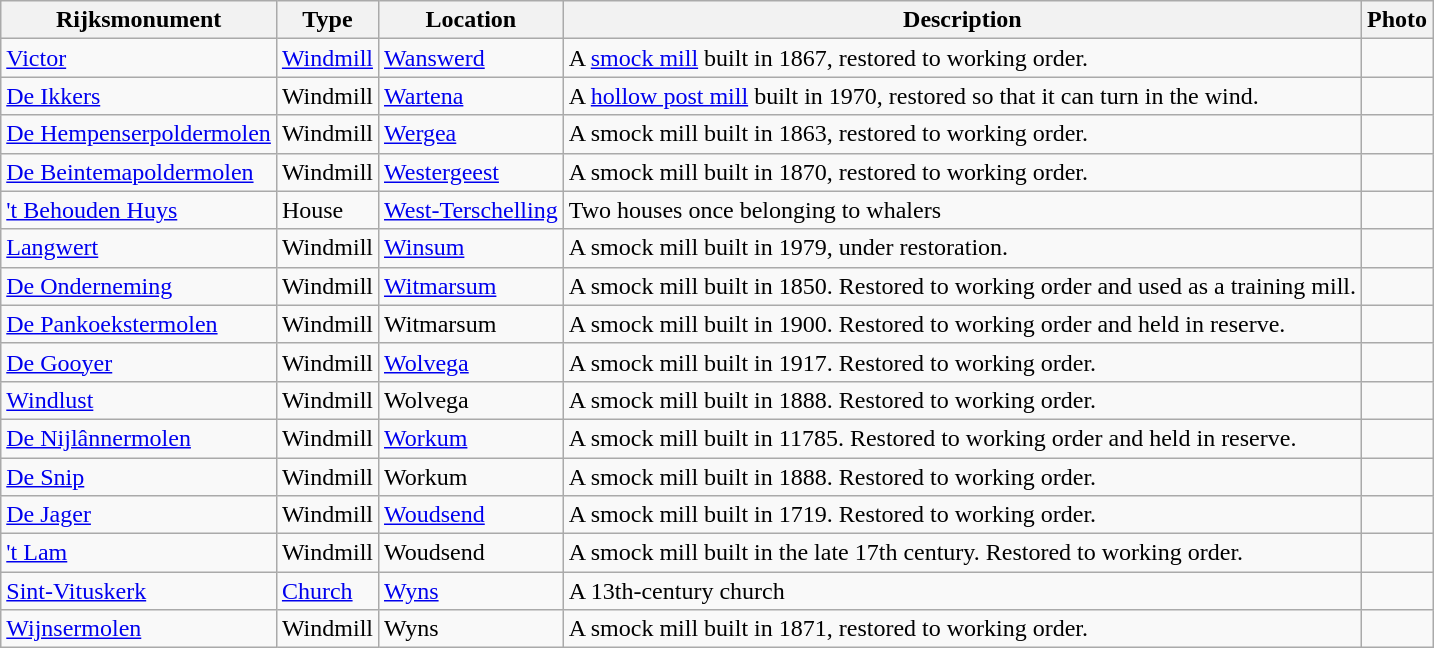<table class="wikitable">
<tr>
<th>Rijksmonument</th>
<th>Type</th>
<th>Location</th>
<th>Description</th>
<th>Photo</th>
</tr>
<tr>
<td><a href='#'>Victor</a><br></td>
<td><a href='#'>Windmill</a></td>
<td><a href='#'>Wanswerd</a></td>
<td>A <a href='#'>smock mill</a> built in 1867, restored to working order.</td>
<td></td>
</tr>
<tr>
<td><a href='#'>De Ikkers</a><br></td>
<td>Windmill</td>
<td><a href='#'>Wartena</a></td>
<td>A <a href='#'>hollow post mill</a> built in 1970, restored so that it can turn in the wind.</td>
<td></td>
</tr>
<tr>
<td><a href='#'>De Hempenserpoldermolen</a><br></td>
<td>Windmill</td>
<td><a href='#'>Wergea</a></td>
<td>A smock mill built in 1863, restored to working order.</td>
<td></td>
</tr>
<tr>
<td><a href='#'>De Beintemapoldermolen</a><br></td>
<td>Windmill</td>
<td><a href='#'>Westergeest</a></td>
<td>A smock mill built in 1870, restored to working order.</td>
<td></td>
</tr>
<tr>
<td><a href='#'>'t Behouden Huys</a><br></td>
<td>House</td>
<td><a href='#'>West-Terschelling</a></td>
<td>Two houses once belonging to whalers</td>
<td></td>
</tr>
<tr>
<td><a href='#'>Langwert</a><br></td>
<td>Windmill</td>
<td><a href='#'>Winsum</a></td>
<td>A smock mill built in 1979, under restoration.</td>
<td></td>
</tr>
<tr>
<td><a href='#'>De Onderneming</a><br></td>
<td>Windmill</td>
<td><a href='#'>Witmarsum</a></td>
<td>A smock mill built in 1850. Restored to working order and used as a training mill.</td>
<td></td>
</tr>
<tr>
<td><a href='#'>De Pankoekstermolen</a><br></td>
<td>Windmill</td>
<td>Witmarsum</td>
<td>A smock mill built in 1900. Restored to working order and held in reserve.</td>
<td></td>
</tr>
<tr>
<td><a href='#'>De Gooyer</a><br></td>
<td>Windmill</td>
<td><a href='#'>Wolvega</a></td>
<td>A smock mill built in 1917. Restored to working order.</td>
<td></td>
</tr>
<tr>
<td><a href='#'>Windlust</a><br></td>
<td>Windmill</td>
<td>Wolvega</td>
<td>A smock mill built in 1888. Restored to working order.</td>
<td></td>
</tr>
<tr>
<td><a href='#'>De Nijlânnermolen</a><br></td>
<td>Windmill</td>
<td><a href='#'>Workum</a></td>
<td>A smock mill built in 11785. Restored to working order and held in reserve.</td>
<td></td>
</tr>
<tr>
<td><a href='#'>De Snip</a><br></td>
<td>Windmill</td>
<td>Workum</td>
<td>A smock mill built in 1888. Restored to working order.</td>
<td></td>
</tr>
<tr>
<td><a href='#'>De Jager</a><br></td>
<td>Windmill</td>
<td><a href='#'>Woudsend</a></td>
<td>A smock mill built in 1719. Restored to working order.</td>
<td></td>
</tr>
<tr>
<td><a href='#'>'t Lam</a><br></td>
<td>Windmill</td>
<td>Woudsend</td>
<td>A smock mill built in the late 17th century. Restored to working order.</td>
<td></td>
</tr>
<tr>
<td><a href='#'>Sint-Vituskerk</a><br></td>
<td><a href='#'>Church</a></td>
<td><a href='#'>Wyns</a></td>
<td>A 13th-century church</td>
<td></td>
</tr>
<tr>
<td><a href='#'>Wijnsermolen</a><br></td>
<td>Windmill</td>
<td>Wyns</td>
<td>A smock mill built in 1871, restored to working order.</td>
<td></td>
</tr>
</table>
